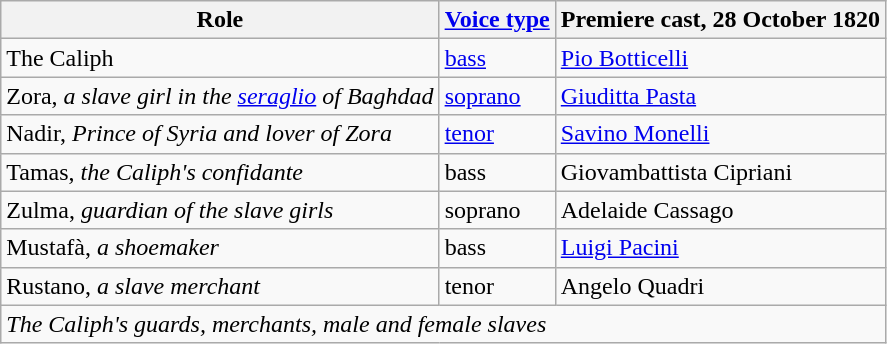<table class="wikitable">
<tr>
<th>Role</th>
<th><a href='#'>Voice type</a></th>
<th>Premiere cast, 28 October 1820</th>
</tr>
<tr>
<td>The Caliph</td>
<td><a href='#'>bass</a></td>
<td><a href='#'>Pio Botticelli</a></td>
</tr>
<tr>
<td>Zora, <em>a slave girl in the <a href='#'>seraglio</a> of Baghdad</em></td>
<td><a href='#'>soprano</a></td>
<td><a href='#'>Giuditta Pasta</a></td>
</tr>
<tr>
<td>Nadir, <em>Prince of Syria and lover of Zora</em></td>
<td><a href='#'>tenor</a></td>
<td><a href='#'>Savino Monelli</a></td>
</tr>
<tr>
<td>Tamas, <em>the Caliph's confidante</em></td>
<td>bass</td>
<td>Giovambattista Cipriani</td>
</tr>
<tr>
<td>Zulma, <em>guardian of the slave girls</em></td>
<td>soprano</td>
<td>Adelaide Cassago</td>
</tr>
<tr>
<td>Mustafà, <em>a shoemaker</em></td>
<td>bass</td>
<td><a href='#'>Luigi Pacini</a></td>
</tr>
<tr>
<td>Rustano, <em>a slave merchant</em></td>
<td>tenor</td>
<td>Angelo Quadri</td>
</tr>
<tr>
<td colspan="3"><em>The Caliph's guards, merchants, male and female slaves</em></td>
</tr>
</table>
